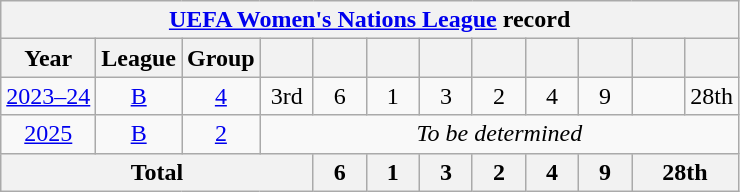<table class="wikitable" style="text-align: center;">
<tr>
<th colspan=13><a href='#'>UEFA Women's Nations League</a> record</th>
</tr>
<tr>
<th>Year</th>
<th>League</th>
<th>Group</th>
<th width=28></th>
<th width=28></th>
<th width=28></th>
<th width=28></th>
<th width=28></th>
<th width=28></th>
<th width=28></th>
<th width=28></th>
<th width=28></th>
</tr>
<tr>
<td><a href='#'>2023–24</a></td>
<td><a href='#'>B</a></td>
<td><a href='#'>4</a></td>
<td>3rd</td>
<td>6</td>
<td>1</td>
<td>3</td>
<td>2</td>
<td>4</td>
<td>9</td>
<td></td>
<td>28th</td>
</tr>
<tr>
<td><a href='#'>2025</a></td>
<td><a href='#'>B</a></td>
<td><a href='#'>2</a></td>
<td colspan=9><em>To be determined</em></td>
</tr>
<tr>
<th colspan=4>Total</th>
<th>6</th>
<th>1</th>
<th>3</th>
<th>2</th>
<th>4</th>
<th>9</th>
<th colspan=2>28th</th>
</tr>
</table>
